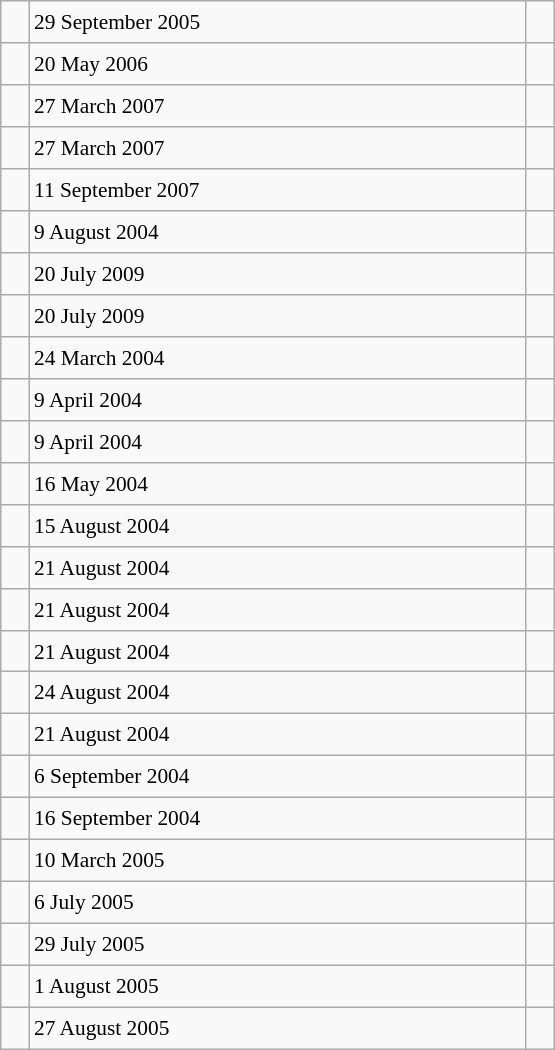<table class="wikitable" style="font-size: 89%; float: left; width: 26em; margin-right: 1em; height: 700px">
<tr>
<td></td>
<td>29 September 2005</td>
<td></td>
</tr>
<tr>
<td></td>
<td>20 May 2006</td>
<td></td>
</tr>
<tr>
<td></td>
<td>27 March 2007</td>
<td></td>
</tr>
<tr>
<td></td>
<td>27 March 2007</td>
<td></td>
</tr>
<tr>
<td></td>
<td>11 September 2007</td>
<td></td>
</tr>
<tr>
<td></td>
<td>9 August 2004</td>
<td></td>
</tr>
<tr>
<td></td>
<td>20 July 2009</td>
<td></td>
</tr>
<tr>
<td></td>
<td>20 July 2009</td>
<td></td>
</tr>
<tr>
<td></td>
<td>24 March 2004</td>
<td></td>
</tr>
<tr>
<td></td>
<td>9 April 2004</td>
<td></td>
</tr>
<tr>
<td></td>
<td>9 April 2004</td>
<td></td>
</tr>
<tr>
<td></td>
<td>16 May 2004</td>
<td></td>
</tr>
<tr>
<td></td>
<td>15 August 2004</td>
<td></td>
</tr>
<tr>
<td></td>
<td>21 August 2004</td>
<td></td>
</tr>
<tr>
<td></td>
<td>21 August 2004</td>
<td></td>
</tr>
<tr>
<td></td>
<td>21 August 2004</td>
<td></td>
</tr>
<tr>
<td></td>
<td>24 August 2004</td>
<td></td>
</tr>
<tr>
<td></td>
<td>21 August 2004</td>
<td></td>
</tr>
<tr>
<td></td>
<td>6 September 2004</td>
<td></td>
</tr>
<tr>
<td></td>
<td>16 September 2004</td>
<td></td>
</tr>
<tr>
<td></td>
<td>10 March 2005</td>
<td></td>
</tr>
<tr>
<td></td>
<td>6 July 2005</td>
<td></td>
</tr>
<tr>
<td></td>
<td>29 July 2005</td>
<td></td>
</tr>
<tr>
<td></td>
<td>1 August 2005</td>
<td></td>
</tr>
<tr>
<td></td>
<td>27 August 2005</td>
<td></td>
</tr>
</table>
